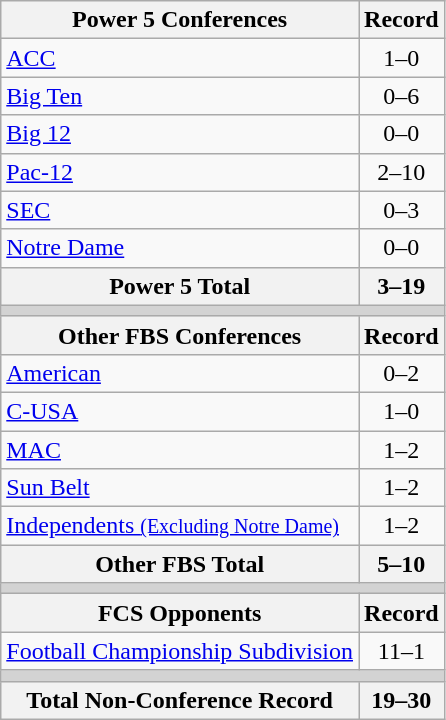<table class="wikitable">
<tr>
<th>Power 5 Conferences</th>
<th>Record</th>
</tr>
<tr>
<td><a href='#'>ACC</a></td>
<td align=center>1–0</td>
</tr>
<tr>
<td><a href='#'>Big Ten</a></td>
<td align=center>0–6</td>
</tr>
<tr>
<td><a href='#'>Big 12</a></td>
<td align=center>0–0</td>
</tr>
<tr>
<td><a href='#'>Pac-12</a></td>
<td align=center>2–10</td>
</tr>
<tr>
<td><a href='#'>SEC</a></td>
<td align=center>0–3</td>
</tr>
<tr>
<td><a href='#'>Notre Dame</a></td>
<td align=center>0–0</td>
</tr>
<tr>
<th>Power 5 Total</th>
<th>3–19</th>
</tr>
<tr>
<th colSpan="2" style="background-color:lightgrey;"></th>
</tr>
<tr>
<th>Other FBS Conferences</th>
<th>Record</th>
</tr>
<tr>
<td><a href='#'>American</a></td>
<td align=center>0–2</td>
</tr>
<tr>
<td><a href='#'>C-USA</a></td>
<td align=center>1–0</td>
</tr>
<tr>
<td><a href='#'>MAC</a></td>
<td align=center>1–2</td>
</tr>
<tr>
<td><a href='#'>Sun Belt</a></td>
<td align=center>1–2</td>
</tr>
<tr>
<td><a href='#'>Independents <small>(Excluding Notre Dame)</small></a></td>
<td align=center>1–2</td>
</tr>
<tr>
<th>Other FBS Total</th>
<th>5–10</th>
</tr>
<tr>
<th colSpan="2" style="background-color:lightgrey;"></th>
</tr>
<tr>
<th>FCS Opponents</th>
<th>Record</th>
</tr>
<tr>
<td><a href='#'>Football Championship Subdivision</a></td>
<td align=center>11–1</td>
</tr>
<tr>
<th colSpan="2" style="background-color:lightgrey;"></th>
</tr>
<tr>
<th>Total Non-Conference Record</th>
<th>19–30</th>
</tr>
</table>
